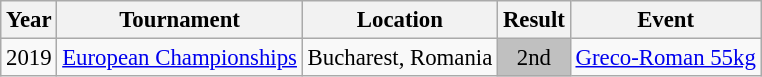<table class="wikitable" style="font-size:95%;">
<tr>
<th>Year</th>
<th>Tournament</th>
<th>Location</th>
<th>Result</th>
<th>Event</th>
</tr>
<tr>
<td>2019</td>
<td><a href='#'>European Championships</a></td>
<td>Bucharest, Romania</td>
<td align="center" bgcolor="silver">2nd</td>
<td><a href='#'>Greco-Roman 55kg</a></td>
</tr>
</table>
